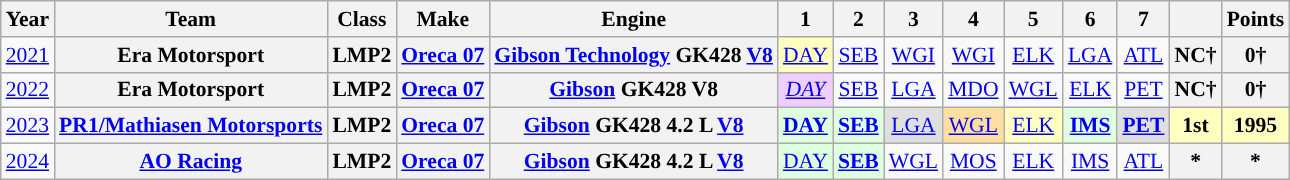<table class="wikitable" style="text-align:center; font-size:90%">
<tr>
<th>Year</th>
<th>Team</th>
<th>Class</th>
<th>Make</th>
<th>Engine</th>
<th>1</th>
<th>2</th>
<th>3</th>
<th>4</th>
<th>5</th>
<th>6</th>
<th>7</th>
<th></th>
<th>Points</th>
</tr>
<tr>
<td><a href='#'>2021</a></td>
<th>Era Motorsport</th>
<th>LMP2</th>
<th><a href='#'>Oreca 07</a></th>
<th><a href='#'>Gibson Technology</a> GK428 <a href='#'>V8</a></th>
<td style="background:#FFFFBF;"><a href='#'>DAY</a><br></td>
<td><a href='#'>SEB</a></td>
<td><a href='#'>WGI</a></td>
<td><a href='#'>WGI</a></td>
<td><a href='#'>ELK</a></td>
<td><a href='#'>LGA</a></td>
<td><a href='#'>ATL</a></td>
<th>NC†</th>
<th>0†</th>
</tr>
<tr>
<td><a href='#'>2022</a></td>
<th>Era Motorsport</th>
<th>LMP2</th>
<th><a href='#'>Oreca 07</a></th>
<th><a href='#'>Gibson</a> GK428 V8</th>
<td style="background:#EFCFFF"><em><a href='#'>DAY</a></em><br></td>
<td><a href='#'>SEB</a></td>
<td><a href='#'>LGA</a></td>
<td><a href='#'>MDO</a></td>
<td><a href='#'>WGL</a></td>
<td><a href='#'>ELK</a></td>
<td><a href='#'>PET</a></td>
<th>NC†</th>
<th>0†</th>
</tr>
<tr>
<td><a href='#'>2023</a></td>
<th><a href='#'>PR1/Mathiasen Motorsports</a></th>
<th>LMP2</th>
<th><a href='#'>Oreca 07</a></th>
<th><a href='#'>Gibson</a> GK428 4.2 L <a href='#'>V8</a></th>
<td style="background:#DFFFDF;"><strong><a href='#'>DAY</a></strong><br></td>
<td style="background:#DFFFDF;"><strong><a href='#'>SEB</a></strong><br></td>
<td style="background:#DFDFDF;"><a href='#'>LGA</a><br></td>
<td style="background:#FFDF9F;"><a href='#'>WGL</a><br></td>
<td style="background:#FFFFBF;"><a href='#'>ELK</a><br></td>
<td style="background:#DFFFDF;"><a href='#'><strong>IMS</strong></a><br></td>
<td style="background:#DFDFDF;"><a href='#'><strong>PET</strong></a><br></td>
<th style="background:#FFFFBF;">1st</th>
<th style="background:#FFFFBF;">1995</th>
</tr>
<tr>
<td><a href='#'>2024</a></td>
<th><a href='#'>AO Racing</a></th>
<th>LMP2</th>
<th><a href='#'>Oreca 07</a></th>
<th><a href='#'>Gibson</a> GK428 4.2 L <a href='#'>V8</a></th>
<td style="background:#DFFFDF;"><a href='#'>DAY</a><br></td>
<td style="background:#DFFFDF;"><strong><a href='#'>SEB</a></strong><br></td>
<td><a href='#'>WGL</a></td>
<td><a href='#'>MOS</a></td>
<td><a href='#'>ELK</a></td>
<td><a href='#'>IMS</a></td>
<td><a href='#'>ATL</a></td>
<th>*</th>
<th>*</th>
</tr>
</table>
